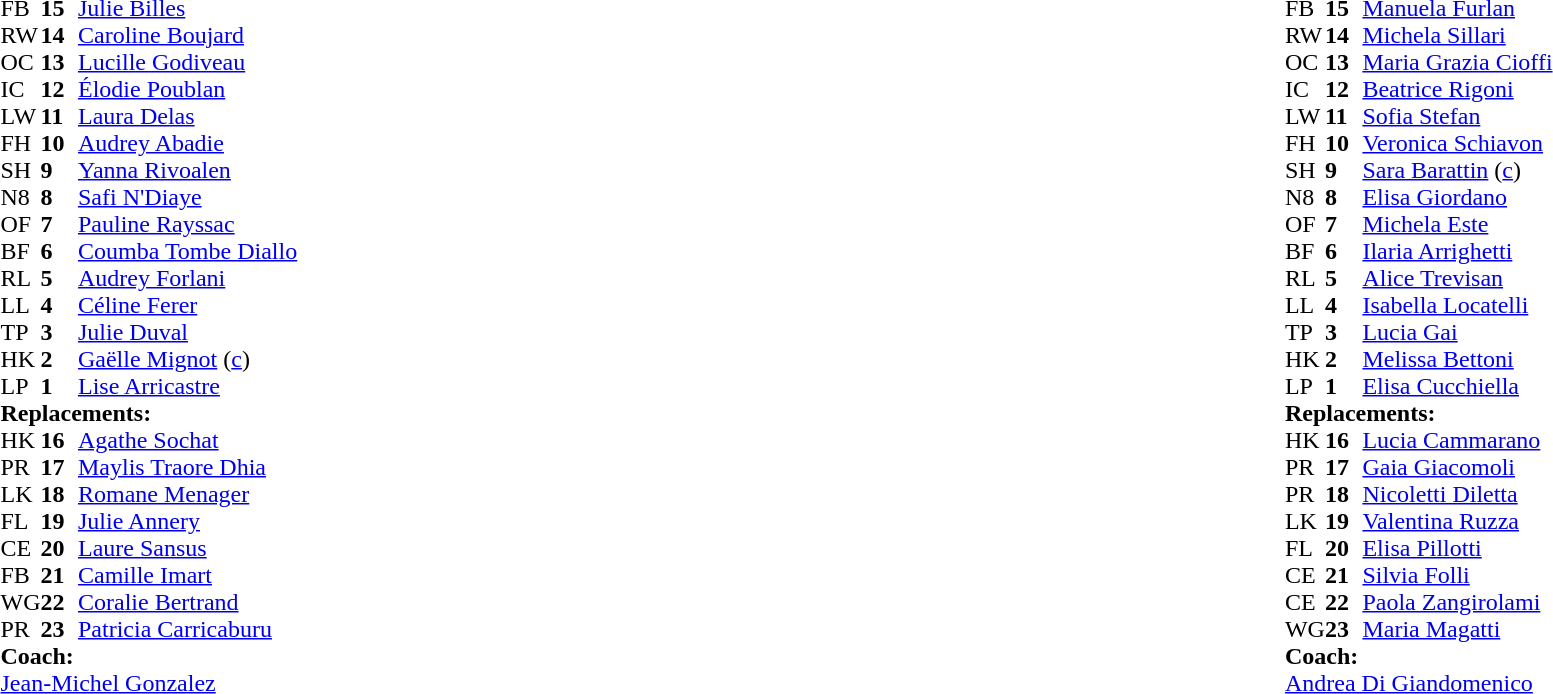<table style="width:100%">
<tr>
<td style="vertical-align:top; width:50%"><br><table cellspacing="0" cellpadding="0">
<tr>
<th width="25"></th>
<th width="25"></th>
</tr>
<tr>
<td>FB</td>
<td><strong>15</strong></td>
<td><a href='#'>Julie Billes</a></td>
<td></td>
<td></td>
</tr>
<tr>
<td>RW</td>
<td><strong>14</strong></td>
<td><a href='#'>Caroline Boujard</a></td>
</tr>
<tr>
<td>OC</td>
<td><strong>13</strong></td>
<td><a href='#'>Lucille Godiveau</a></td>
</tr>
<tr>
<td>IC</td>
<td><strong>12</strong></td>
<td><a href='#'>Élodie Poublan</a></td>
</tr>
<tr>
<td>LW</td>
<td><strong>11</strong></td>
<td><a href='#'>Laura Delas</a></td>
</tr>
<tr>
<td>FH</td>
<td><strong>10</strong></td>
<td><a href='#'>Audrey Abadie</a></td>
<td></td>
<td></td>
</tr>
<tr>
<td>SH</td>
<td><strong>9</strong></td>
<td><a href='#'>Yanna Rivoalen</a></td>
<td></td>
<td></td>
</tr>
<tr>
<td>N8</td>
<td><strong>8</strong></td>
<td><a href='#'>Safi N'Diaye</a></td>
</tr>
<tr>
<td>OF</td>
<td><strong>7</strong></td>
<td><a href='#'>Pauline Rayssac</a></td>
<td></td>
<td></td>
</tr>
<tr>
<td>BF</td>
<td><strong>6</strong></td>
<td><a href='#'>Coumba Tombe Diallo</a></td>
</tr>
<tr>
<td>RL</td>
<td><strong>5</strong></td>
<td><a href='#'>Audrey Forlani</a></td>
</tr>
<tr>
<td>LL</td>
<td><strong>4</strong></td>
<td><a href='#'>Céline Ferer</a></td>
<td></td>
<td></td>
</tr>
<tr>
<td>TP</td>
<td><strong>3</strong></td>
<td><a href='#'>Julie Duval</a></td>
<td></td>
<td></td>
</tr>
<tr>
<td>HK</td>
<td><strong>2</strong></td>
<td><a href='#'>Gaëlle Mignot</a> (<a href='#'>c</a>)</td>
<td></td>
<td></td>
</tr>
<tr>
<td>LP</td>
<td><strong>1</strong></td>
<td><a href='#'>Lise Arricastre</a></td>
<td></td>
<td></td>
</tr>
<tr>
<td colspan=4><strong>Replacements:</strong></td>
</tr>
<tr>
<td>HK</td>
<td><strong>16</strong></td>
<td><a href='#'>Agathe Sochat</a></td>
<td></td>
<td></td>
</tr>
<tr>
<td>PR</td>
<td><strong>17</strong></td>
<td><a href='#'>Maylis Traore Dhia</a></td>
<td></td>
<td></td>
</tr>
<tr>
<td>LK</td>
<td><strong>18</strong></td>
<td><a href='#'>Romane Menager</a></td>
<td></td>
<td></td>
</tr>
<tr>
<td>FL</td>
<td><strong>19</strong></td>
<td><a href='#'>Julie Annery</a></td>
<td></td>
<td></td>
</tr>
<tr>
<td>CE</td>
<td><strong>20</strong></td>
<td><a href='#'>Laure Sansus</a></td>
<td></td>
<td></td>
</tr>
<tr>
<td>FB</td>
<td><strong>21</strong></td>
<td><a href='#'>Camille Imart</a></td>
<td></td>
<td></td>
</tr>
<tr>
<td>WG</td>
<td><strong>22</strong></td>
<td><a href='#'>Coralie Bertrand</a></td>
<td></td>
<td></td>
</tr>
<tr>
<td>PR</td>
<td><strong>23</strong></td>
<td><a href='#'>Patricia Carricaburu</a></td>
<td></td>
<td></td>
</tr>
<tr>
<td colspan="4"><strong>Coach:</strong></td>
</tr>
<tr>
<td colspan="4"> <a href='#'>Jean-Michel Gonzalez</a></td>
</tr>
</table>
</td>
<td style="vertical-align:top"></td>
<td style="vertical-align:top; width:50%"><br><table cellspacing="0" cellpadding="0" style="margin:auto">
<tr>
<th width="25"></th>
<th width="25"></th>
</tr>
<tr>
<td>FB</td>
<td><strong>15</strong></td>
<td><a href='#'>Manuela Furlan</a></td>
</tr>
<tr>
<td>RW</td>
<td><strong>14</strong></td>
<td><a href='#'>Michela Sillari</a></td>
</tr>
<tr>
<td>OC</td>
<td><strong>13</strong></td>
<td><a href='#'>Maria Grazia Cioffi</a></td>
</tr>
<tr>
<td>IC</td>
<td><strong>12</strong></td>
<td><a href='#'>Beatrice Rigoni</a></td>
</tr>
<tr>
<td>LW</td>
<td><strong>11</strong></td>
<td><a href='#'>Sofia Stefan</a></td>
</tr>
<tr>
<td>FH</td>
<td><strong>10</strong></td>
<td><a href='#'>Veronica Schiavon</a></td>
<td></td>
<td></td>
</tr>
<tr>
<td>SH</td>
<td><strong>9</strong></td>
<td><a href='#'>Sara Barattin</a> (<a href='#'>c</a>)</td>
</tr>
<tr>
<td>N8</td>
<td><strong>8</strong></td>
<td><a href='#'>Elisa Giordano</a></td>
</tr>
<tr>
<td>OF</td>
<td><strong>7</strong></td>
<td><a href='#'>Michela Este</a></td>
<td></td>
<td></td>
</tr>
<tr>
<td>BF</td>
<td><strong>6</strong></td>
<td><a href='#'>Ilaria Arrighetti</a></td>
<td></td>
<td></td>
</tr>
<tr>
<td>RL</td>
<td><strong>5</strong></td>
<td><a href='#'>Alice Trevisan</a></td>
</tr>
<tr>
<td>LL</td>
<td><strong>4</strong></td>
<td><a href='#'>Isabella Locatelli</a></td>
</tr>
<tr>
<td>TP</td>
<td><strong>3</strong></td>
<td><a href='#'>Lucia Gai</a></td>
<td></td>
<td></td>
</tr>
<tr>
<td>HK</td>
<td><strong>2</strong></td>
<td><a href='#'>Melissa Bettoni</a></td>
</tr>
<tr>
<td>LP</td>
<td><strong>1</strong></td>
<td><a href='#'>Elisa Cucchiella</a></td>
<td></td>
</tr>
<tr>
<td colspan=4><strong>Replacements:</strong></td>
</tr>
<tr>
<td>HK</td>
<td><strong>16</strong></td>
<td><a href='#'>Lucia Cammarano</a></td>
<td></td>
<td></td>
</tr>
<tr>
<td>PR</td>
<td><strong>17</strong></td>
<td><a href='#'>Gaia Giacomoli</a></td>
<td></td>
<td></td>
</tr>
<tr>
<td>PR</td>
<td><strong>18</strong></td>
<td><a href='#'>Nicoletti Diletta</a></td>
</tr>
<tr>
<td>LK</td>
<td><strong>19</strong></td>
<td><a href='#'>Valentina Ruzza</a></td>
</tr>
<tr>
<td>FL</td>
<td><strong>20</strong></td>
<td><a href='#'>Elisa Pillotti</a></td>
<td></td>
<td></td>
</tr>
<tr>
<td>CE</td>
<td><strong>21</strong></td>
<td><a href='#'>Silvia Folli</a></td>
</tr>
<tr>
<td>CE</td>
<td><strong>22</strong></td>
<td><a href='#'>Paola Zangirolami</a></td>
<td></td>
<td></td>
</tr>
<tr>
<td>WG</td>
<td><strong>23</strong></td>
<td><a href='#'>Maria Magatti</a></td>
</tr>
<tr>
<td colspan="4"><strong>Coach:</strong></td>
</tr>
<tr>
<td colspan="4"> <a href='#'>Andrea Di Giandomenico</a></td>
</tr>
</table>
</td>
</tr>
</table>
